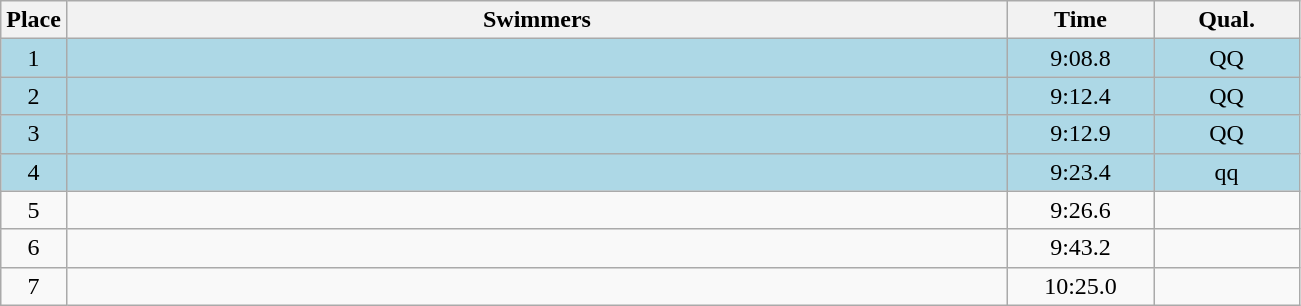<table class=wikitable style="text-align:center">
<tr>
<th>Place</th>
<th width=620>Swimmers</th>
<th width=90>Time</th>
<th width=90>Qual.</th>
</tr>
<tr bgcolor=lightblue>
<td>1</td>
<td align=left></td>
<td>9:08.8</td>
<td>QQ</td>
</tr>
<tr bgcolor=lightblue>
<td>2</td>
<td align=left></td>
<td>9:12.4</td>
<td>QQ</td>
</tr>
<tr bgcolor=lightblue>
<td>3</td>
<td align=left></td>
<td>9:12.9</td>
<td>QQ</td>
</tr>
<tr bgcolor=lightblue>
<td>4</td>
<td align=left></td>
<td>9:23.4</td>
<td>qq</td>
</tr>
<tr>
<td>5</td>
<td align=left></td>
<td>9:26.6</td>
<td></td>
</tr>
<tr>
<td>6</td>
<td align=left></td>
<td>9:43.2</td>
<td></td>
</tr>
<tr>
<td>7</td>
<td align=left></td>
<td>10:25.0</td>
<td></td>
</tr>
</table>
